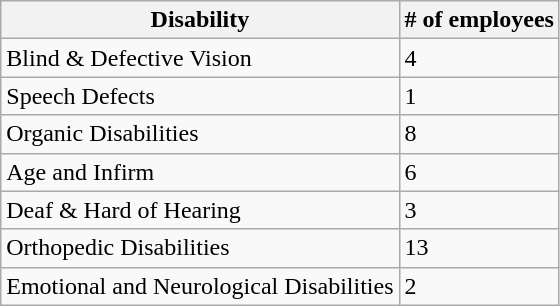<table class="wikitable">
<tr>
<th>Disability</th>
<th># of employees</th>
</tr>
<tr>
<td>Blind & Defective Vision</td>
<td>4</td>
</tr>
<tr>
<td>Speech Defects</td>
<td>1</td>
</tr>
<tr>
<td>Organic Disabilities</td>
<td>8</td>
</tr>
<tr>
<td>Age and Infirm</td>
<td>6</td>
</tr>
<tr>
<td>Deaf & Hard of Hearing</td>
<td>3</td>
</tr>
<tr>
<td>Orthopedic Disabilities</td>
<td>13</td>
</tr>
<tr>
<td>Emotional and Neurological Disabilities</td>
<td>2</td>
</tr>
</table>
